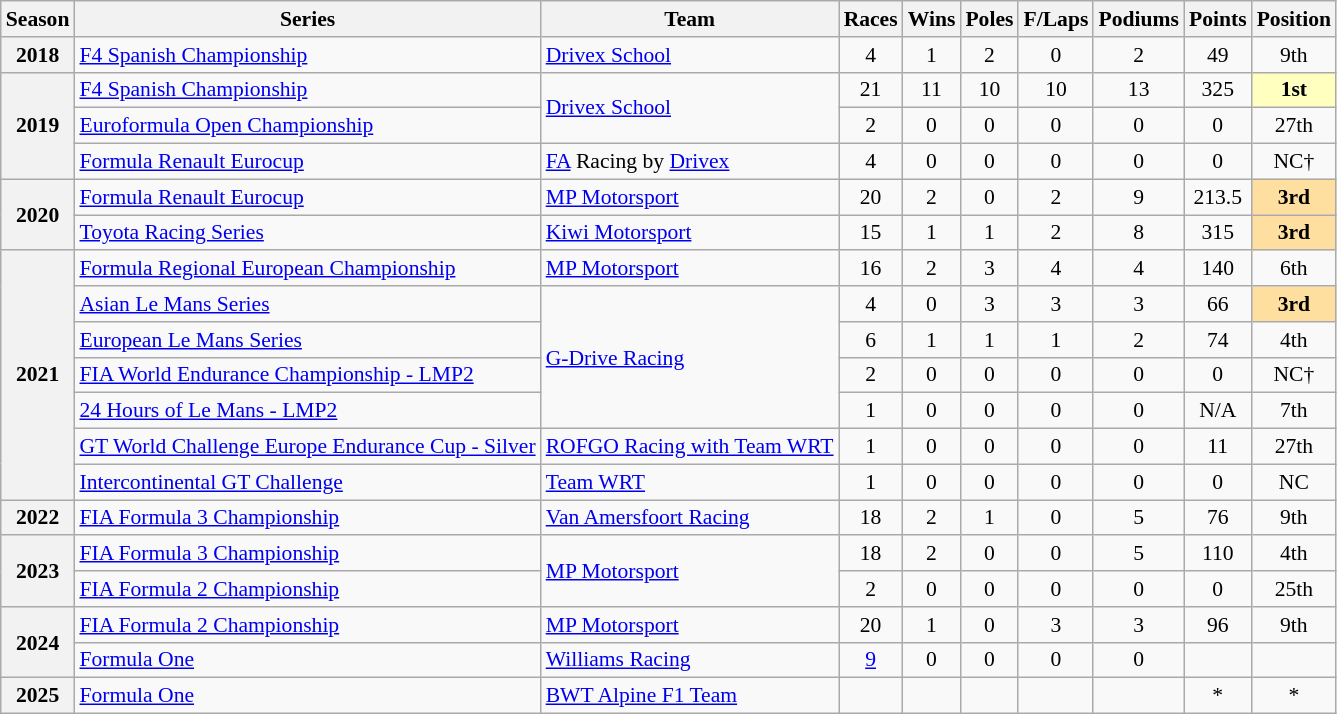<table class="wikitable" style="font-size: 90%; text-align:center">
<tr>
<th>Season</th>
<th>Series</th>
<th>Team</th>
<th>Races</th>
<th>Wins</th>
<th>Poles</th>
<th>F/Laps</th>
<th>Podiums</th>
<th>Points</th>
<th>Position</th>
</tr>
<tr>
<th>2018</th>
<td align=left><a href='#'>F4 Spanish Championship</a></td>
<td align=left><a href='#'>Drivex School</a></td>
<td>4</td>
<td>1</td>
<td>2</td>
<td>0</td>
<td>2</td>
<td>49</td>
<td>9th</td>
</tr>
<tr>
<th rowspan=3>2019</th>
<td align=left><a href='#'>F4 Spanish Championship</a></td>
<td align=left rowspan=2><a href='#'>Drivex School</a></td>
<td>21</td>
<td>11</td>
<td>10</td>
<td>10</td>
<td>13</td>
<td>325</td>
<td style="background:#FFFFBF;"><strong>1st</strong></td>
</tr>
<tr>
<td align=left><a href='#'>Euroformula Open Championship</a></td>
<td>2</td>
<td>0</td>
<td>0</td>
<td>0</td>
<td>0</td>
<td>0</td>
<td>27th</td>
</tr>
<tr>
<td align=left><a href='#'>Formula Renault Eurocup</a></td>
<td align=left><a href='#'>FA</a> Racing by <a href='#'>Drivex</a></td>
<td>4</td>
<td>0</td>
<td>0</td>
<td>0</td>
<td>0</td>
<td>0</td>
<td>NC†</td>
</tr>
<tr>
<th rowspan=2>2020</th>
<td align=left><a href='#'>Formula Renault Eurocup</a></td>
<td align=left><a href='#'>MP Motorsport</a></td>
<td>20</td>
<td>2</td>
<td>0</td>
<td>2</td>
<td>9</td>
<td>213.5</td>
<td style="background:#FFDF9F;"><strong>3rd</strong></td>
</tr>
<tr>
<td align=left><a href='#'>Toyota Racing Series</a></td>
<td align=left><a href='#'>Kiwi Motorsport</a></td>
<td>15</td>
<td>1</td>
<td>1</td>
<td>2</td>
<td>8</td>
<td>315</td>
<td style="background:#FFDF9F;"><strong>3rd</strong></td>
</tr>
<tr>
<th rowspan="7">2021</th>
<td align=left><a href='#'>Formula Regional European Championship</a></td>
<td align=left><a href='#'>MP Motorsport</a></td>
<td>16</td>
<td>2</td>
<td>3</td>
<td>4</td>
<td>4</td>
<td>140</td>
<td>6th</td>
</tr>
<tr>
<td align=left><a href='#'>Asian Le Mans Series</a></td>
<td rowspan=4 align=left><a href='#'>G-Drive Racing</a></td>
<td>4</td>
<td>0</td>
<td>3</td>
<td>3</td>
<td>3</td>
<td>66</td>
<td style="background:#FFDF9F;"><strong>3rd</strong></td>
</tr>
<tr>
<td align=left><a href='#'>European Le Mans Series</a></td>
<td>6</td>
<td>1</td>
<td>1</td>
<td>1</td>
<td>2</td>
<td>74</td>
<td>4th</td>
</tr>
<tr>
<td align=left><a href='#'>FIA World Endurance Championship - LMP2</a></td>
<td>2</td>
<td>0</td>
<td>0</td>
<td>0</td>
<td>0</td>
<td>0</td>
<td>NC†</td>
</tr>
<tr>
<td align=left><a href='#'>24 Hours of Le Mans - LMP2</a></td>
<td>1</td>
<td>0</td>
<td>0</td>
<td>0</td>
<td>0</td>
<td>N/A</td>
<td>7th</td>
</tr>
<tr>
<td align=left><a href='#'>GT World Challenge Europe Endurance Cup - Silver</a></td>
<td align=left><a href='#'>ROFGO Racing with Team WRT</a></td>
<td>1</td>
<td>0</td>
<td>0</td>
<td>0</td>
<td>0</td>
<td>11</td>
<td>27th</td>
</tr>
<tr>
<td align=left><a href='#'>Intercontinental GT Challenge</a></td>
<td align=left><a href='#'>Team WRT</a></td>
<td>1</td>
<td>0</td>
<td>0</td>
<td>0</td>
<td>0</td>
<td>0</td>
<td>NC</td>
</tr>
<tr>
<th>2022</th>
<td align=left><a href='#'>FIA Formula 3 Championship</a></td>
<td align=left><a href='#'>Van Amersfoort Racing</a></td>
<td>18</td>
<td>2</td>
<td>1</td>
<td>0</td>
<td>5</td>
<td>76</td>
<td>9th</td>
</tr>
<tr>
<th rowspan="2">2023</th>
<td align=left><a href='#'>FIA Formula 3 Championship</a></td>
<td rowspan="2" align="left"><a href='#'>MP Motorsport</a></td>
<td>18</td>
<td>2</td>
<td>0</td>
<td>0</td>
<td>5</td>
<td>110</td>
<td>4th</td>
</tr>
<tr>
<td align=left><a href='#'>FIA Formula 2 Championship</a></td>
<td>2</td>
<td>0</td>
<td>0</td>
<td>0</td>
<td>0</td>
<td>0</td>
<td>25th</td>
</tr>
<tr>
<th rowspan="2">2024</th>
<td align=left><a href='#'>FIA Formula 2 Championship</a></td>
<td align=left><a href='#'>MP Motorsport</a></td>
<td>20</td>
<td>1</td>
<td>0</td>
<td>3</td>
<td>3</td>
<td>96</td>
<td>9th</td>
</tr>
<tr>
<td align=left><a href='#'>Formula One</a></td>
<td align=left><a href='#'>Williams Racing</a></td>
<td><a href='#'>9</a></td>
<td>0</td>
<td>0</td>
<td>0</td>
<td>0</td>
<td></td>
<td></td>
</tr>
<tr>
<th>2025</th>
<td align=left><a href='#'>Formula One</a></td>
<td align=left><a href='#'>BWT Alpine F1 Team</a></td>
<td><a href='#'></a></td>
<td></td>
<td></td>
<td></td>
<td></td>
<td>*</td>
<td>*</td>
</tr>
</table>
